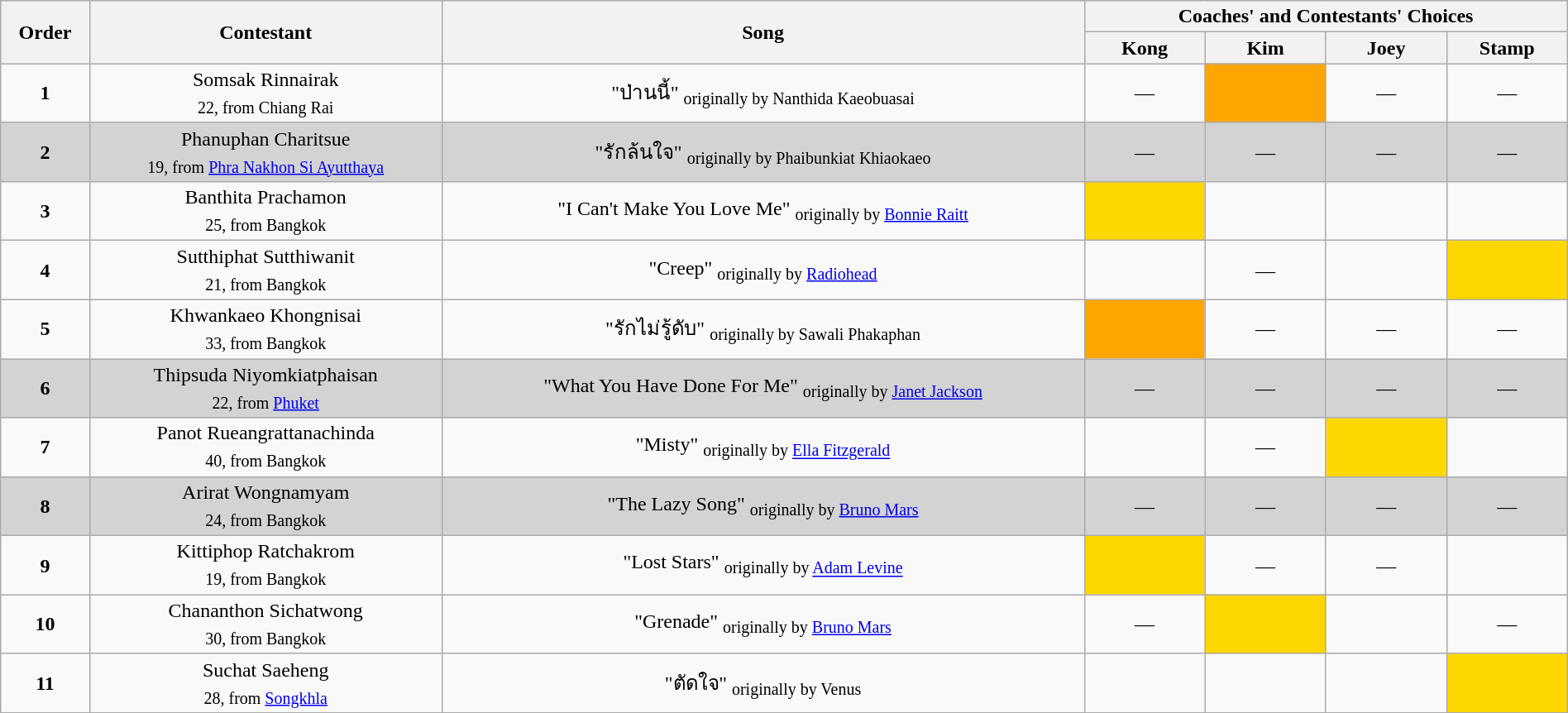<table class="wikitable" style="text-align:center; width:100%;">
<tr>
<th rowspan=2>Order</th>
<th rowspan=2>Contestant</th>
<th rowspan=2>Song</th>
<th colspan=4>Coaches' and Contestants' Choices</th>
</tr>
<tr>
<th width="90">Kong</th>
<th width="90">Kim</th>
<th width="90">Joey</th>
<th width="90">Stamp</th>
</tr>
<tr>
<td align="center"><strong>1</strong></td>
<td>Somsak Rinnairak<br><sub>22, from Chiang Rai</sub></td>
<td>"ป่านนี้" <sub>originally by Nanthida Kaeobuasai</sub></td>
<td style="text-align:center;">—</td>
<td style="background:orange;text-align:center;"></td>
<td style="text-align:center;">—</td>
<td style="text-align:center;">—</td>
</tr>
<tr bgcolor=lightgrey>
<td align="center"><strong>2</strong></td>
<td>Phanuphan Charitsue<br><sub>19, from <a href='#'>Phra Nakhon Si Ayutthaya</a></sub></td>
<td>"รักล้นใจ" <sub>originally by Phaibunkiat Khiaokaeo</sub></td>
<td style="text-align:center;">—</td>
<td style="text-align:center;">—</td>
<td style="text-align:center;">—</td>
<td style="text-align:center;">—</td>
</tr>
<tr>
<td align="center"><strong>3</strong></td>
<td>Banthita Prachamon<br><sub>25, from Bangkok</sub></td>
<td>"I Can't Make You Love Me" <sub>originally by <a href='#'>Bonnie Raitt</a></sub></td>
<td style="background:gold;text-align:center;"></td>
<td style="text-align:center;"></td>
<td style="text-align:center;"></td>
<td style="text-align:center;"></td>
</tr>
<tr>
<td align="center"><strong>4</strong></td>
<td>Sutthiphat Sutthiwanit<br><sub>21, from Bangkok</sub></td>
<td>"Creep" <sub>originally by <a href='#'>Radiohead</a></sub></td>
<td style="text-align:center;"></td>
<td style="text-align:center;">—</td>
<td style="text-align:center;"></td>
<td style="background:gold;text-align:center;"></td>
</tr>
<tr>
<td align="center"><strong>5</strong></td>
<td>Khwankaeo Khongnisai<br><sub>33, from Bangkok</sub></td>
<td>"รักไม่รู้ดับ" <sub>originally by Sawali Phakaphan</sub></td>
<td style="background:orange;text-align:center;"></td>
<td style="text-align:center;">—</td>
<td style="text-align:center;">—</td>
<td style="text-align:center;">—</td>
</tr>
<tr bgcolor=lightgrey>
<td align="center"><strong>6</strong></td>
<td>Thipsuda Niyomkiatphaisan<br><sub>22, from <a href='#'>Phuket</a></sub></td>
<td>"What You Have Done For Me" <sub>originally by <a href='#'>Janet Jackson</a></sub></td>
<td style="text-align:center;">—</td>
<td style="text-align:center;">—</td>
<td style="text-align:center;">—</td>
<td style="text-align:center;">—</td>
</tr>
<tr>
<td align="center"><strong>7</strong></td>
<td>Panot Rueangrattanachinda<br><sub>40, from Bangkok</sub></td>
<td>"Misty" <sub>originally by <a href='#'>Ella Fitzgerald</a></sub></td>
<td style="text-align:center;"></td>
<td style="text-align:center;">—</td>
<td style="background:gold;text-align:center;"></td>
<td style="text-align:center;"></td>
</tr>
<tr bgcolor=lightgrey>
<td align="center"><strong>8</strong></td>
<td>Arirat Wongnamyam<br><sub>24, from Bangkok</sub></td>
<td>"The Lazy Song" <sub>originally by <a href='#'>Bruno Mars</a></sub></td>
<td style="text-align:center;">—</td>
<td style="text-align:center;">—</td>
<td style="text-align:center;">—</td>
<td style="text-align:center;">—</td>
</tr>
<tr>
<td align="center"><strong>9</strong></td>
<td>Kittiphop  Ratchakrom<br><sub>19, from Bangkok</sub></td>
<td>"Lost Stars" <sub>originally by <a href='#'>Adam Levine</a></sub></td>
<td style="background:gold;text-align:center;"></td>
<td style="text-align:center;">—</td>
<td style="text-align:center;">—</td>
<td style="textalign:center;"></td>
</tr>
<tr>
<td align="center"><strong>10</strong></td>
<td>Chananthon Sichatwong<br><sub>30, from Bangkok</sub></td>
<td>"Grenade" <sub>originally by <a href='#'>Bruno Mars</a></sub></td>
<td style="text-align:center;">—</td>
<td style="background:gold;text-align:center;"></td>
<td style="text-align:center;"></td>
<td style="text-align:center;">—</td>
</tr>
<tr>
<td align="center"><strong>11</strong></td>
<td>Suchat Saeheng<br><sub>28, from <a href='#'>Songkhla</a></sub></td>
<td>"ตัดใจ" <sub>originally by Venus</sub></td>
<td style="text-align:center;"></td>
<td style="text-align:center;"></td>
<td style="text-align:center;"></td>
<td style="background:gold;text-align:center;"></td>
</tr>
<tr>
</tr>
</table>
